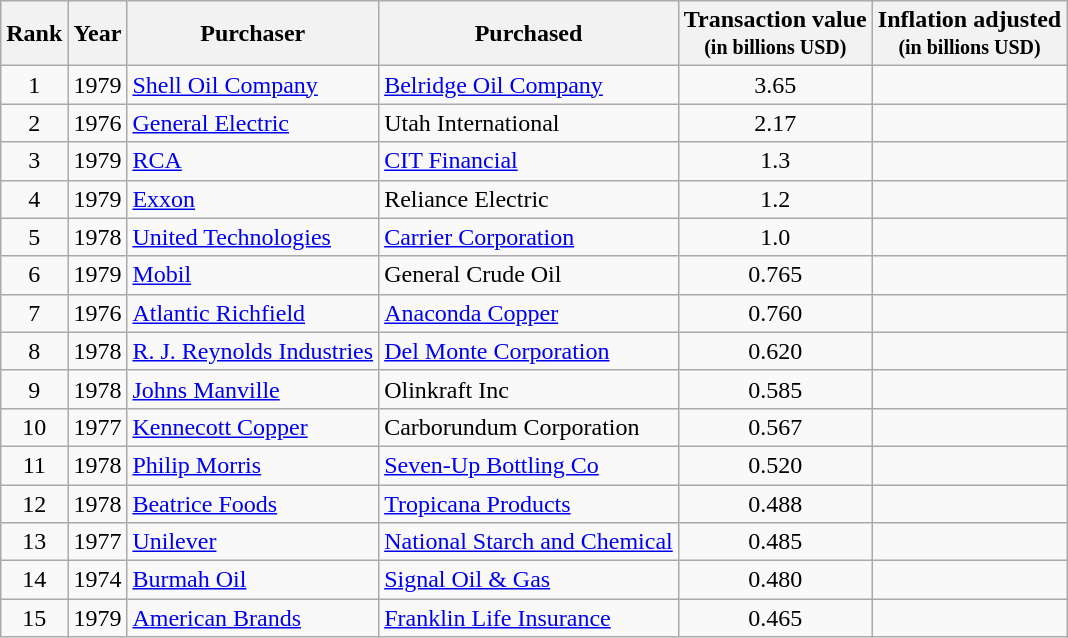<table class="wikitable sortable">
<tr style="background:#eee;">
<th>Rank</th>
<th>Year</th>
<th>Purchaser</th>
<th>Purchased</th>
<th>Transaction value<br><small>(in billions USD)</small></th>
<th> Inflation adjusted<br><small>(in billions USD)</small></th>
</tr>
<tr>
<td style="text-align:center;">1</td>
<td>1979</td>
<td> <a href='#'>Shell Oil Company</a></td>
<td> <a href='#'>Belridge Oil Company</a></td>
<td style="text-align:center;">3.65</td>
<td style="text-align:center;"></td>
</tr>
<tr>
<td style="text-align:center;">2</td>
<td>1976</td>
<td> <a href='#'>General Electric</a></td>
<td> Utah International</td>
<td style="text-align:center;">2.17</td>
<td style="text-align:center;"></td>
</tr>
<tr>
<td style="text-align:center;">3</td>
<td>1979</td>
<td> <a href='#'>RCA</a></td>
<td> <a href='#'>CIT Financial</a></td>
<td style="text-align:center;">1.3</td>
<td style="text-align:center;"></td>
</tr>
<tr>
<td style="text-align:center;">4</td>
<td>1979</td>
<td> <a href='#'>Exxon</a></td>
<td> Reliance Electric</td>
<td style="text-align:center;">1.2</td>
<td style="text-align:center;"></td>
</tr>
<tr>
<td style="text-align:center;">5</td>
<td>1978</td>
<td> <a href='#'>United Technologies</a></td>
<td> <a href='#'>Carrier Corporation</a></td>
<td style="text-align:center;">1.0</td>
<td style="text-align:center;"></td>
</tr>
<tr>
<td style="text-align:center;">6</td>
<td>1979</td>
<td> <a href='#'>Mobil</a></td>
<td> General Crude Oil</td>
<td style="text-align:center;">0.765</td>
<td style="text-align:center;"></td>
</tr>
<tr>
<td style="text-align:center;">7</td>
<td>1976</td>
<td> <a href='#'>Atlantic Richfield</a></td>
<td> <a href='#'>Anaconda Copper</a></td>
<td style="text-align:center;">0.760</td>
<td style="text-align:center;"></td>
</tr>
<tr>
<td style="text-align:center;">8</td>
<td>1978</td>
<td> <a href='#'>R. J. Reynolds Industries</a></td>
<td> <a href='#'>Del Monte Corporation</a></td>
<td style="text-align:center;">0.620</td>
<td style="text-align:center;"></td>
</tr>
<tr>
<td style="text-align:center;">9</td>
<td>1978</td>
<td> <a href='#'>Johns Manville</a></td>
<td> Olinkraft Inc</td>
<td style="text-align:center;">0.585</td>
<td style="text-align:center;"></td>
</tr>
<tr>
<td style="text-align:center;">10</td>
<td>1977</td>
<td> <a href='#'>Kennecott Copper</a></td>
<td> Carborundum Corporation</td>
<td style="text-align:center;">0.567</td>
<td style="text-align:center;"></td>
</tr>
<tr>
<td style="text-align:center;">11</td>
<td>1978</td>
<td> <a href='#'>Philip Morris</a></td>
<td> <a href='#'>Seven-Up Bottling Co</a></td>
<td style="text-align:center;">0.520</td>
<td style="text-align:center;"></td>
</tr>
<tr>
<td style="text-align:center;">12</td>
<td>1978</td>
<td> <a href='#'>Beatrice Foods</a></td>
<td> <a href='#'>Tropicana Products</a></td>
<td style="text-align:center;">0.488</td>
<td style="text-align:center;"></td>
</tr>
<tr>
<td style="text-align:center;">13</td>
<td>1977</td>
<td> <a href='#'>Unilever</a></td>
<td> <a href='#'>National Starch and Chemical</a></td>
<td style="text-align:center;">0.485</td>
<td style="text-align:center;"></td>
</tr>
<tr>
<td style="text-align:center;">14</td>
<td>1974</td>
<td> <a href='#'>Burmah Oil</a></td>
<td> <a href='#'>Signal Oil & Gas</a></td>
<td style="text-align:center;">0.480</td>
<td style="text-align:center;"></td>
</tr>
<tr>
<td style="text-align:center;">15</td>
<td>1979</td>
<td> <a href='#'>American Brands</a></td>
<td> <a href='#'>Franklin Life Insurance</a></td>
<td style="text-align:center;">0.465</td>
<td style="text-align:center;"></td>
</tr>
</table>
